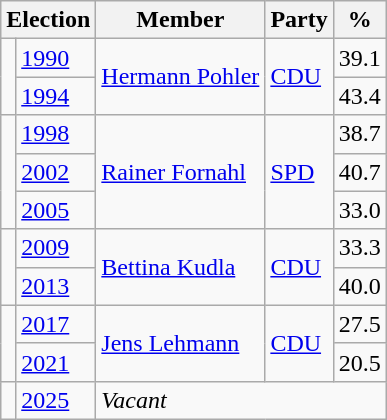<table class=wikitable>
<tr>
<th colspan=2>Election</th>
<th>Member</th>
<th>Party</th>
<th>%</th>
</tr>
<tr>
<td rowspan=2 bgcolor=></td>
<td><a href='#'>1990</a></td>
<td rowspan=2><a href='#'>Hermann Pohler</a></td>
<td rowspan=2><a href='#'>CDU</a></td>
<td align=right>39.1</td>
</tr>
<tr>
<td><a href='#'>1994</a></td>
<td align=right>43.4</td>
</tr>
<tr>
<td rowspan=3 bgcolor=></td>
<td><a href='#'>1998</a></td>
<td rowspan=3><a href='#'>Rainer Fornahl</a></td>
<td rowspan=3><a href='#'>SPD</a></td>
<td align=right>38.7</td>
</tr>
<tr>
<td><a href='#'>2002</a></td>
<td align=right>40.7</td>
</tr>
<tr>
<td><a href='#'>2005</a></td>
<td align=right>33.0</td>
</tr>
<tr>
<td rowspan=2 bgcolor=></td>
<td><a href='#'>2009</a></td>
<td rowspan=2><a href='#'>Bettina Kudla</a></td>
<td rowspan=2><a href='#'>CDU</a></td>
<td align=right>33.3</td>
</tr>
<tr>
<td><a href='#'>2013</a></td>
<td align=right>40.0</td>
</tr>
<tr>
<td rowspan=2 bgcolor=></td>
<td><a href='#'>2017</a></td>
<td rowspan=2><a href='#'>Jens Lehmann</a></td>
<td rowspan=2><a href='#'>CDU</a></td>
<td align=right>27.5</td>
</tr>
<tr>
<td><a href='#'>2021</a></td>
<td align=right>20.5</td>
</tr>
<tr>
<td></td>
<td><a href='#'>2025</a></td>
<td colspan=3><em>Vacant</em></td>
</tr>
</table>
